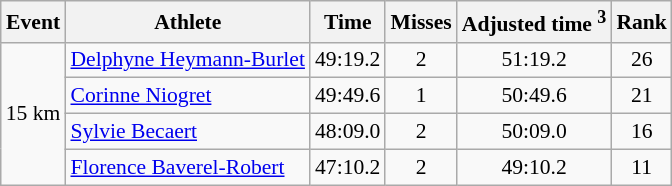<table class="wikitable" style="font-size:90%">
<tr>
<th>Event</th>
<th>Athlete</th>
<th>Time</th>
<th>Misses</th>
<th>Adjusted time <sup>3</sup></th>
<th>Rank</th>
</tr>
<tr>
<td rowspan="4">15 km</td>
<td><a href='#'>Delphyne Heymann-Burlet</a></td>
<td align="center">49:19.2</td>
<td align="center">2</td>
<td align="center">51:19.2</td>
<td align="center">26</td>
</tr>
<tr>
<td><a href='#'>Corinne Niogret</a></td>
<td align="center">49:49.6</td>
<td align="center">1</td>
<td align="center">50:49.6</td>
<td align="center">21</td>
</tr>
<tr>
<td><a href='#'>Sylvie Becaert</a></td>
<td align="center">48:09.0</td>
<td align="center">2</td>
<td align="center">50:09.0</td>
<td align="center">16</td>
</tr>
<tr>
<td><a href='#'>Florence Baverel-Robert</a></td>
<td align="center">47:10.2</td>
<td align="center">2</td>
<td align="center">49:10.2</td>
<td align="center">11</td>
</tr>
</table>
